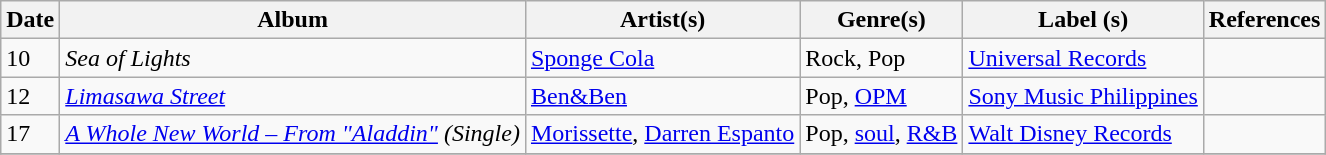<table class="wikitable">
<tr>
<th>Date</th>
<th>Album</th>
<th>Artist(s)</th>
<th>Genre(s)</th>
<th>Label (s)</th>
<th>References</th>
</tr>
<tr>
<td>10</td>
<td><em>Sea of Lights</em></td>
<td><a href='#'>Sponge Cola</a></td>
<td>Rock, Pop</td>
<td><a href='#'>Universal Records</a></td>
<td></td>
</tr>
<tr>
<td>12</td>
<td><em><a href='#'>Limasawa Street</a></em></td>
<td><a href='#'>Ben&Ben</a></td>
<td>Pop, <a href='#'>OPM</a></td>
<td><a href='#'>Sony Music Philippines</a></td>
<td></td>
</tr>
<tr>
<td>17</td>
<td><em><a href='#'>A Whole New World – From "Aladdin"</a> (Single)</em></td>
<td><a href='#'>Morissette</a>, <a href='#'>Darren Espanto</a></td>
<td>Pop, <a href='#'>soul</a>, <a href='#'>R&B</a></td>
<td><a href='#'>Walt Disney Records</a></td>
<td></td>
</tr>
<tr>
</tr>
</table>
